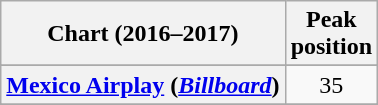<table class="wikitable sortable plainrowheaders" style="text-align:center">
<tr>
<th>Chart (2016–2017)</th>
<th>Peak<br>position</th>
</tr>
<tr>
</tr>
<tr>
</tr>
<tr>
</tr>
<tr>
</tr>
<tr>
</tr>
<tr>
</tr>
<tr>
</tr>
<tr>
</tr>
<tr>
</tr>
<tr>
</tr>
<tr>
</tr>
<tr>
</tr>
<tr>
</tr>
<tr>
</tr>
<tr>
</tr>
<tr>
</tr>
<tr>
<th scope="row"><a href='#'>Mexico Airplay</a> (<em><a href='#'>Billboard</a></em>)</th>
<td>35</td>
</tr>
<tr>
</tr>
<tr>
</tr>
<tr>
</tr>
<tr>
</tr>
<tr>
</tr>
<tr>
</tr>
<tr>
</tr>
<tr>
</tr>
<tr>
</tr>
<tr>
</tr>
<tr>
</tr>
<tr>
</tr>
<tr>
</tr>
<tr>
</tr>
<tr>
</tr>
<tr>
</tr>
<tr>
</tr>
<tr>
</tr>
<tr>
</tr>
</table>
